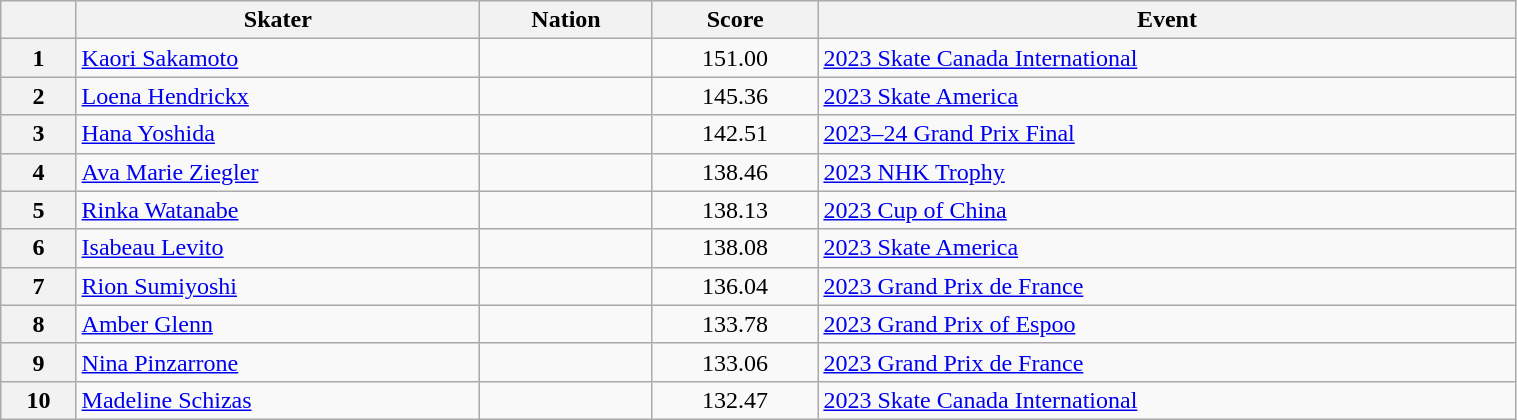<table class="wikitable sortable" style="text-align:left; width:80%">
<tr>
<th scope="col"></th>
<th scope="col">Skater</th>
<th scope="col">Nation</th>
<th scope="col">Score</th>
<th scope="col">Event</th>
</tr>
<tr>
<th scope="row">1</th>
<td><a href='#'>Kaori Sakamoto</a></td>
<td></td>
<td style="text-align:center;">151.00</td>
<td><a href='#'>2023 Skate Canada International</a></td>
</tr>
<tr>
<th scope="row">2</th>
<td><a href='#'>Loena Hendrickx</a></td>
<td></td>
<td style="text-align:center;">145.36</td>
<td><a href='#'>2023 Skate America</a></td>
</tr>
<tr>
<th scope="row">3</th>
<td><a href='#'>Hana Yoshida</a></td>
<td></td>
<td style="text-align:center;">142.51</td>
<td><a href='#'>2023–24 Grand Prix Final</a></td>
</tr>
<tr>
<th scope="row">4</th>
<td><a href='#'>Ava Marie Ziegler</a></td>
<td></td>
<td style="text-align:center;">138.46</td>
<td><a href='#'>2023 NHK Trophy</a></td>
</tr>
<tr>
<th scope="row">5</th>
<td><a href='#'>Rinka Watanabe</a></td>
<td></td>
<td style="text-align:center;">138.13</td>
<td><a href='#'>2023 Cup of China</a></td>
</tr>
<tr>
<th scope="row">6</th>
<td><a href='#'>Isabeau Levito</a></td>
<td></td>
<td style="text-align:center;">138.08</td>
<td><a href='#'>2023 Skate America</a></td>
</tr>
<tr>
<th scope="row">7</th>
<td><a href='#'>Rion Sumiyoshi</a></td>
<td></td>
<td style="text-align:center;">136.04</td>
<td><a href='#'>2023 Grand Prix de France</a></td>
</tr>
<tr>
<th scope="row">8</th>
<td><a href='#'>Amber Glenn</a></td>
<td></td>
<td style="text-align:center;">133.78</td>
<td><a href='#'>2023 Grand Prix of Espoo</a></td>
</tr>
<tr>
<th scope="row">9</th>
<td><a href='#'>Nina Pinzarrone</a></td>
<td></td>
<td style="text-align:center;">133.06</td>
<td><a href='#'>2023 Grand Prix de France</a></td>
</tr>
<tr>
<th scope="row">10</th>
<td><a href='#'>Madeline Schizas</a></td>
<td></td>
<td style="text-align:center;">132.47</td>
<td><a href='#'>2023 Skate Canada International</a></td>
</tr>
</table>
